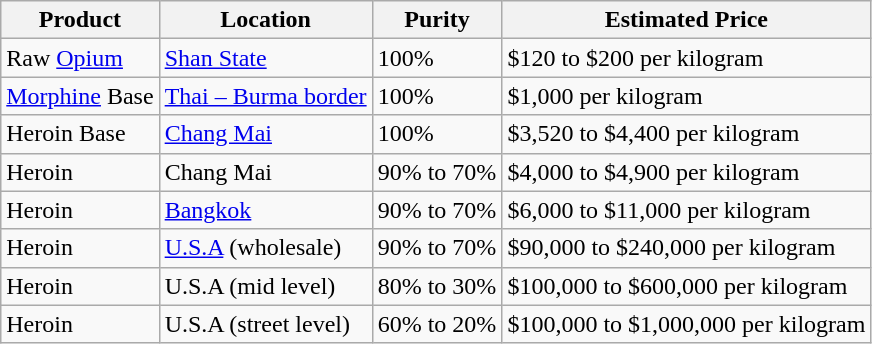<table class="wikitable">
<tr>
<th>Product</th>
<th>Location</th>
<th>Purity</th>
<th>Estimated Price</th>
</tr>
<tr>
<td>Raw <a href='#'>Opium</a></td>
<td><a href='#'>Shan State</a></td>
<td>100%</td>
<td>$120 to $200 per kilogram</td>
</tr>
<tr>
<td><a href='#'>Morphine</a> Base</td>
<td><a href='#'>Thai – Burma border</a></td>
<td>100%</td>
<td>$1,000 per kilogram</td>
</tr>
<tr>
<td>Heroin Base</td>
<td><a href='#'>Chang Mai</a></td>
<td>100%</td>
<td>$3,520 to $4,400 per kilogram</td>
</tr>
<tr>
<td>Heroin</td>
<td>Chang Mai</td>
<td>90% to 70%</td>
<td>$4,000 to $4,900 per kilogram</td>
</tr>
<tr>
<td>Heroin</td>
<td><a href='#'>Bangkok</a></td>
<td>90% to 70%</td>
<td>$6,000 to $11,000 per kilogram</td>
</tr>
<tr>
<td>Heroin</td>
<td><a href='#'>U.S.A</a> (wholesale)</td>
<td>90% to 70%</td>
<td>$90,000 to $240,000 per kilogram</td>
</tr>
<tr>
<td>Heroin</td>
<td>U.S.A (mid level)</td>
<td>80% to 30%</td>
<td>$100,000 to $600,000 per kilogram</td>
</tr>
<tr>
<td>Heroin</td>
<td>U.S.A (street level)</td>
<td>60% to 20%</td>
<td>$100,000 to $1,000,000 per kilogram</td>
</tr>
</table>
